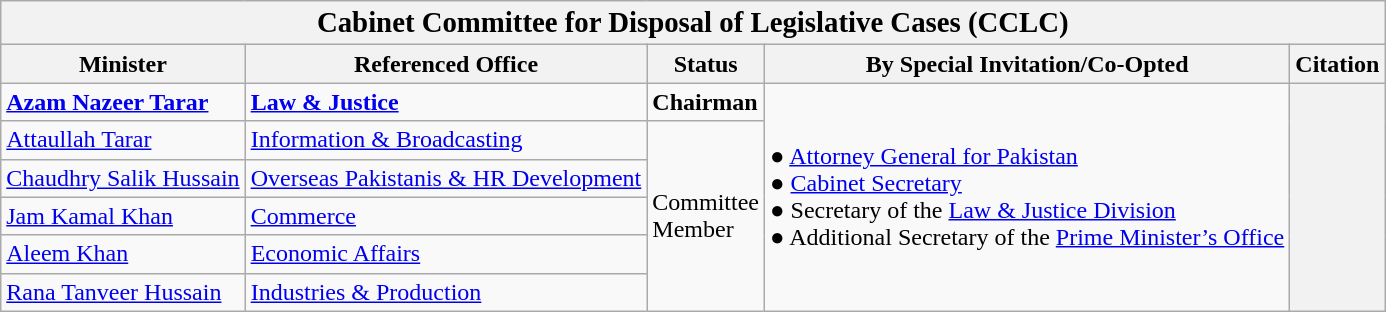<table class="wikitable sortable mw-collapsible mw-collapsed">
<tr>
<th colspan="5"><big>Cabinet Committee for Disposal of Legislative Cases (CCLC)</big></th>
</tr>
<tr>
<th>Minister</th>
<th>Referenced Office</th>
<th>Status</th>
<th>By Special Invitation/Co-Opted</th>
<th>Citation</th>
</tr>
<tr>
<td><strong><a href='#'>Azam Nazeer Tarar</a></strong></td>
<td><a href='#'><strong>Law & Justice</strong></a></td>
<td><strong>Chairman</strong></td>
<td rowspan="6">● <a href='#'>Attorney General for Pakistan</a><br>● <a href='#'>Cabinet Secretary</a><br>● Secretary of the <a href='#'>Law & Justice Division</a><br>● Additional Secretary of the <a href='#'>Prime Minister’s Office</a></td>
<th rowspan="6"></th>
</tr>
<tr>
<td><a href='#'>Attaullah Tarar</a></td>
<td><a href='#'>Information & Broadcasting</a></td>
<td rowspan="5">Committee<br>Member</td>
</tr>
<tr>
<td><a href='#'>Chaudhry Salik Hussain</a></td>
<td><a href='#'>Overseas Pakistanis & HR Development</a></td>
</tr>
<tr>
<td><a href='#'>Jam Kamal Khan</a></td>
<td><a href='#'>Commerce</a></td>
</tr>
<tr>
<td><a href='#'>Aleem Khan</a></td>
<td><a href='#'>Economic Affairs</a></td>
</tr>
<tr>
<td><a href='#'>Rana Tanveer Hussain</a></td>
<td><a href='#'>Industries & Production</a></td>
</tr>
</table>
